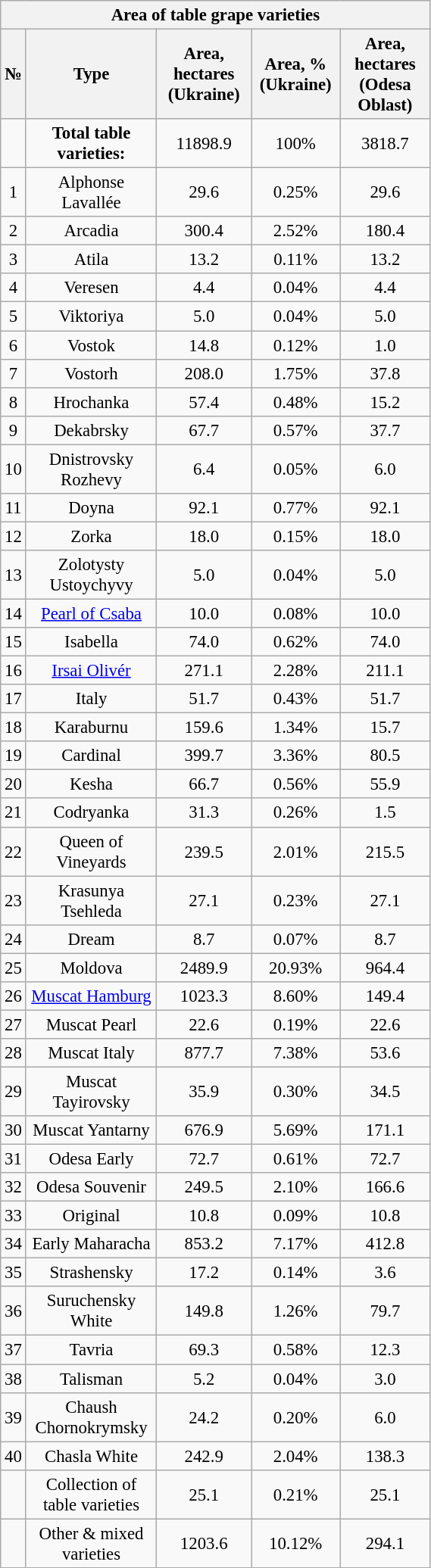<table class="wikitable sortable mw-collapsible float-left" width="30%" style="font-size:95%; text-align:center;">
<tr>
<th colspan="5">Area of table grape varieties</th>
</tr>
<tr>
<th>№</th>
<th>Type</th>
<th>Area, hectares (Ukraine)</th>
<th>Area, % (Ukraine)</th>
<th>Area, hectares (Odesa Oblast)</th>
</tr>
<tr>
<td></td>
<td><strong>Total table varieties:</strong></td>
<td>11898.9</td>
<td>100%</td>
<td>3818.7</td>
</tr>
<tr>
<td>1</td>
<td>Alphonse Lavallée</td>
<td>29.6</td>
<td>0.25%</td>
<td>29.6</td>
</tr>
<tr>
<td>2</td>
<td>Arcadia</td>
<td>300.4</td>
<td>2.52%</td>
<td>180.4</td>
</tr>
<tr>
<td>3</td>
<td>Atila</td>
<td>13.2</td>
<td>0.11%</td>
<td>13.2</td>
</tr>
<tr>
<td>4</td>
<td>Veresen</td>
<td>4.4</td>
<td>0.04%</td>
<td>4.4</td>
</tr>
<tr>
<td>5</td>
<td>Viktoriya</td>
<td>5.0</td>
<td>0.04%</td>
<td>5.0</td>
</tr>
<tr>
<td>6</td>
<td>Vostok</td>
<td>14.8</td>
<td>0.12%</td>
<td>1.0</td>
</tr>
<tr>
<td>7</td>
<td>Vostorh</td>
<td>208.0</td>
<td>1.75%</td>
<td>37.8</td>
</tr>
<tr>
<td>8</td>
<td>Hrochanka</td>
<td>57.4</td>
<td>0.48%</td>
<td>15.2</td>
</tr>
<tr>
<td>9</td>
<td>Dekabrsky</td>
<td>67.7</td>
<td>0.57%</td>
<td>37.7</td>
</tr>
<tr>
<td>10</td>
<td>Dnistrovsky Rozhevy</td>
<td>6.4</td>
<td>0.05%</td>
<td>6.0</td>
</tr>
<tr>
<td>11</td>
<td>Doyna</td>
<td>92.1</td>
<td>0.77%</td>
<td>92.1</td>
</tr>
<tr>
<td>12</td>
<td>Zorka</td>
<td>18.0</td>
<td>0.15%</td>
<td>18.0</td>
</tr>
<tr>
<td>13</td>
<td>Zolotysty Ustoychyvy</td>
<td>5.0</td>
<td>0.04%</td>
<td>5.0</td>
</tr>
<tr>
<td>14</td>
<td><a href='#'>Pearl of Csaba</a></td>
<td>10.0</td>
<td>0.08%</td>
<td>10.0</td>
</tr>
<tr>
<td>15</td>
<td>Isabella</td>
<td>74.0</td>
<td>0.62%</td>
<td>74.0</td>
</tr>
<tr>
<td>16</td>
<td><a href='#'>Irsai Olivér</a></td>
<td>271.1</td>
<td>2.28%</td>
<td>211.1</td>
</tr>
<tr>
<td>17</td>
<td>Italy</td>
<td>51.7</td>
<td>0.43%</td>
<td>51.7</td>
</tr>
<tr>
<td>18</td>
<td>Karaburnu</td>
<td>159.6</td>
<td>1.34%</td>
<td>15.7</td>
</tr>
<tr>
<td>19</td>
<td>Cardinal</td>
<td>399.7</td>
<td>3.36%</td>
<td>80.5</td>
</tr>
<tr>
<td>20</td>
<td>Kesha</td>
<td>66.7</td>
<td>0.56%</td>
<td>55.9</td>
</tr>
<tr>
<td>21</td>
<td>Codryanka</td>
<td>31.3</td>
<td>0.26%</td>
<td>1.5</td>
</tr>
<tr>
<td>22</td>
<td>Queen of Vineyards</td>
<td>239.5</td>
<td>2.01%</td>
<td>215.5</td>
</tr>
<tr>
<td>23</td>
<td>Krasunya Tsehleda</td>
<td>27.1</td>
<td>0.23%</td>
<td>27.1</td>
</tr>
<tr>
<td>24</td>
<td>Dream</td>
<td>8.7</td>
<td>0.07%</td>
<td>8.7</td>
</tr>
<tr>
<td>25</td>
<td>Moldova</td>
<td>2489.9</td>
<td>20.93%</td>
<td>964.4</td>
</tr>
<tr>
<td>26</td>
<td><a href='#'>Muscat Hamburg</a></td>
<td>1023.3</td>
<td>8.60%</td>
<td>149.4</td>
</tr>
<tr>
<td>27</td>
<td>Muscat Pearl</td>
<td>22.6</td>
<td>0.19%</td>
<td>22.6</td>
</tr>
<tr>
<td>28</td>
<td>Muscat Italy</td>
<td>877.7</td>
<td>7.38%</td>
<td>53.6</td>
</tr>
<tr>
<td>29</td>
<td>Muscat Tayirovsky</td>
<td>35.9</td>
<td>0.30%</td>
<td>34.5</td>
</tr>
<tr>
<td>30</td>
<td>Muscat Yantarny</td>
<td>676.9</td>
<td>5.69%</td>
<td>171.1</td>
</tr>
<tr>
<td>31</td>
<td>Odesa Early</td>
<td>72.7</td>
<td>0.61%</td>
<td>72.7</td>
</tr>
<tr>
<td>32</td>
<td>Odesa Souvenir</td>
<td>249.5</td>
<td>2.10%</td>
<td>166.6</td>
</tr>
<tr>
<td>33</td>
<td>Original</td>
<td>10.8</td>
<td>0.09%</td>
<td>10.8</td>
</tr>
<tr>
<td>34</td>
<td>Early Maharacha</td>
<td>853.2</td>
<td>7.17%</td>
<td>412.8</td>
</tr>
<tr>
<td>35</td>
<td>Strashensky</td>
<td>17.2</td>
<td>0.14%</td>
<td>3.6</td>
</tr>
<tr>
<td>36</td>
<td>Suruchensky White</td>
<td>149.8</td>
<td>1.26%</td>
<td>79.7</td>
</tr>
<tr>
<td>37</td>
<td>Tavria</td>
<td>69.3</td>
<td>0.58%</td>
<td>12.3</td>
</tr>
<tr>
<td>38</td>
<td>Talisman</td>
<td>5.2</td>
<td>0.04%</td>
<td>3.0</td>
</tr>
<tr>
<td>39</td>
<td>Chaush Chornokrymsky</td>
<td>24.2</td>
<td>0.20%</td>
<td>6.0</td>
</tr>
<tr>
<td>40</td>
<td>Chasla White</td>
<td>242.9</td>
<td>2.04%</td>
<td>138.3</td>
</tr>
<tr>
<td></td>
<td>Collection of table varieties</td>
<td>25.1</td>
<td>0.21%</td>
<td>25.1</td>
</tr>
<tr>
<td></td>
<td>Other & mixed varieties</td>
<td>1203.6</td>
<td>10.12%</td>
<td>294.1</td>
</tr>
</table>
